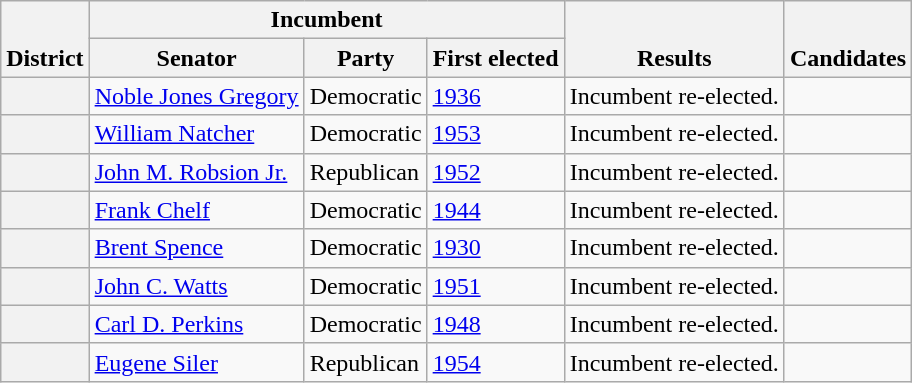<table class=wikitable>
<tr valign=bottom>
<th rowspan=2>District</th>
<th colspan=3>Incumbent</th>
<th rowspan=2>Results</th>
<th rowspan=2>Candidates</th>
</tr>
<tr>
<th>Senator</th>
<th>Party</th>
<th>First elected</th>
</tr>
<tr>
<th></th>
<td><a href='#'>Noble Jones Gregory</a></td>
<td>Democratic</td>
<td><a href='#'>1936</a></td>
<td>Incumbent re-elected.</td>
<td nowrap></td>
</tr>
<tr>
<th></th>
<td><a href='#'>William Natcher</a></td>
<td>Democratic</td>
<td><a href='#'>1953 </a></td>
<td>Incumbent re-elected.</td>
<td nowrap></td>
</tr>
<tr>
<th></th>
<td><a href='#'>John M. Robsion Jr.</a></td>
<td>Republican</td>
<td><a href='#'>1952</a></td>
<td>Incumbent re-elected.</td>
<td nowrap></td>
</tr>
<tr>
<th></th>
<td><a href='#'>Frank Chelf</a></td>
<td>Democratic</td>
<td><a href='#'>1944</a></td>
<td>Incumbent re-elected.</td>
<td nowrap></td>
</tr>
<tr>
<th></th>
<td><a href='#'>Brent Spence</a></td>
<td>Democratic</td>
<td><a href='#'>1930</a></td>
<td>Incumbent re-elected.</td>
<td nowrap></td>
</tr>
<tr>
<th></th>
<td><a href='#'>John C. Watts</a></td>
<td>Democratic</td>
<td><a href='#'>1951 </a></td>
<td>Incumbent re-elected.</td>
<td nowrap></td>
</tr>
<tr>
<th></th>
<td><a href='#'>Carl D. Perkins</a></td>
<td>Democratic</td>
<td><a href='#'>1948</a></td>
<td>Incumbent re-elected.</td>
<td nowrap></td>
</tr>
<tr>
<th></th>
<td><a href='#'>Eugene Siler</a></td>
<td>Republican</td>
<td><a href='#'>1954</a></td>
<td>Incumbent re-elected.</td>
<td nowrap></td>
</tr>
</table>
